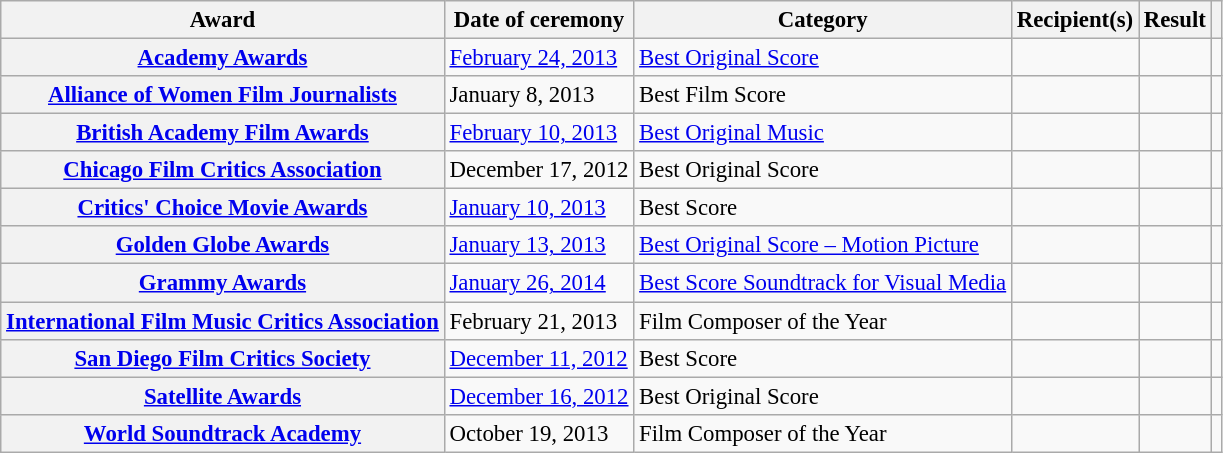<table class="wikitable plainrowheaders sortable" style="font-size: 95%;">
<tr>
<th scope="col">Award</th>
<th scope="col">Date of ceremony</th>
<th scope="col">Category</th>
<th scope="col">Recipient(s)</th>
<th scope="col">Result</th>
<th scope="col" class="unsortable"></th>
</tr>
<tr>
<th scope="row"><a href='#'>Academy Awards</a></th>
<td><a href='#'>February 24, 2013</a></td>
<td><a href='#'>Best Original Score</a></td>
<td></td>
<td></td>
<td style="text-align:center;"></td>
</tr>
<tr>
<th scope="row"><a href='#'>Alliance of Women Film Journalists</a></th>
<td>January 8, 2013</td>
<td>Best Film Score</td>
<td></td>
<td></td>
<td style="text-align:center;"><br></td>
</tr>
<tr>
<th scope="row"><a href='#'>British Academy Film Awards</a></th>
<td><a href='#'>February 10, 2013</a></td>
<td><a href='#'>Best Original Music</a></td>
<td></td>
<td></td>
<td style="text-align:center;"></td>
</tr>
<tr>
<th scope="row"><a href='#'>Chicago Film Critics Association</a></th>
<td>December 17, 2012</td>
<td>Best Original Score</td>
<td></td>
<td></td>
<td style="text-align:center;"></td>
</tr>
<tr>
<th scope="row"><a href='#'>Critics' Choice Movie Awards</a></th>
<td><a href='#'>January 10, 2013</a></td>
<td>Best Score</td>
<td></td>
<td></td>
<td style="text-align:center;"><br></td>
</tr>
<tr>
<th scope="row"><a href='#'>Golden Globe Awards</a></th>
<td><a href='#'>January 13, 2013</a></td>
<td><a href='#'>Best Original Score – Motion Picture</a></td>
<td></td>
<td></td>
<td style="text-align:center;"><br></td>
</tr>
<tr>
<th scope="row"><a href='#'>Grammy Awards</a></th>
<td><a href='#'>January 26, 2014</a></td>
<td><a href='#'>Best Score Soundtrack for Visual Media</a></td>
<td></td>
<td></td>
<td style="text-align:center;"></td>
</tr>
<tr>
<th scope="row"><a href='#'>International Film Music Critics Association</a></th>
<td>February 21, 2013</td>
<td>Film Composer of the Year</td>
<td></td>
<td></td>
<td style="text-align:center;"></td>
</tr>
<tr>
<th scope="row"><a href='#'>San Diego Film Critics Society</a></th>
<td><a href='#'>December 11, 2012</a></td>
<td>Best Score</td>
<td></td>
<td></td>
<td style="text-align:center;"><br></td>
</tr>
<tr>
<th scope="row"><a href='#'>Satellite Awards</a></th>
<td><a href='#'>December 16, 2012</a></td>
<td>Best Original Score</td>
<td></td>
<td></td>
<td style="text-align:center;"><br></td>
</tr>
<tr>
<th scope="row"><a href='#'>World Soundtrack Academy</a></th>
<td>October 19, 2013</td>
<td>Film Composer of the Year</td>
<td> </td>
<td></td>
<td style="text-align:center;"></td>
</tr>
</table>
